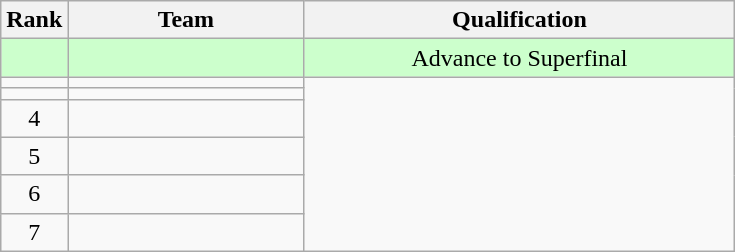<table class="wikitable" style="text-align: center; font-size: 100%;">
<tr>
<th>Rank</th>
<th width=150>Team</th>
<th width=280>Qualification</th>
</tr>
<tr bgcolor="#ccffcc">
<td></td>
<td align=left><strong></strong></td>
<td>Advance to Superfinal</td>
</tr>
<tr>
<td></td>
<td align=left><strong></strong></td>
<td rowspan=6></td>
</tr>
<tr>
<td></td>
<td align=left><strong></strong></td>
</tr>
<tr>
<td>4</td>
<td align=left></td>
</tr>
<tr>
<td>5</td>
<td align=left></td>
</tr>
<tr>
<td>6</td>
<td align=left></td>
</tr>
<tr>
<td>7</td>
<td align=left></td>
</tr>
</table>
